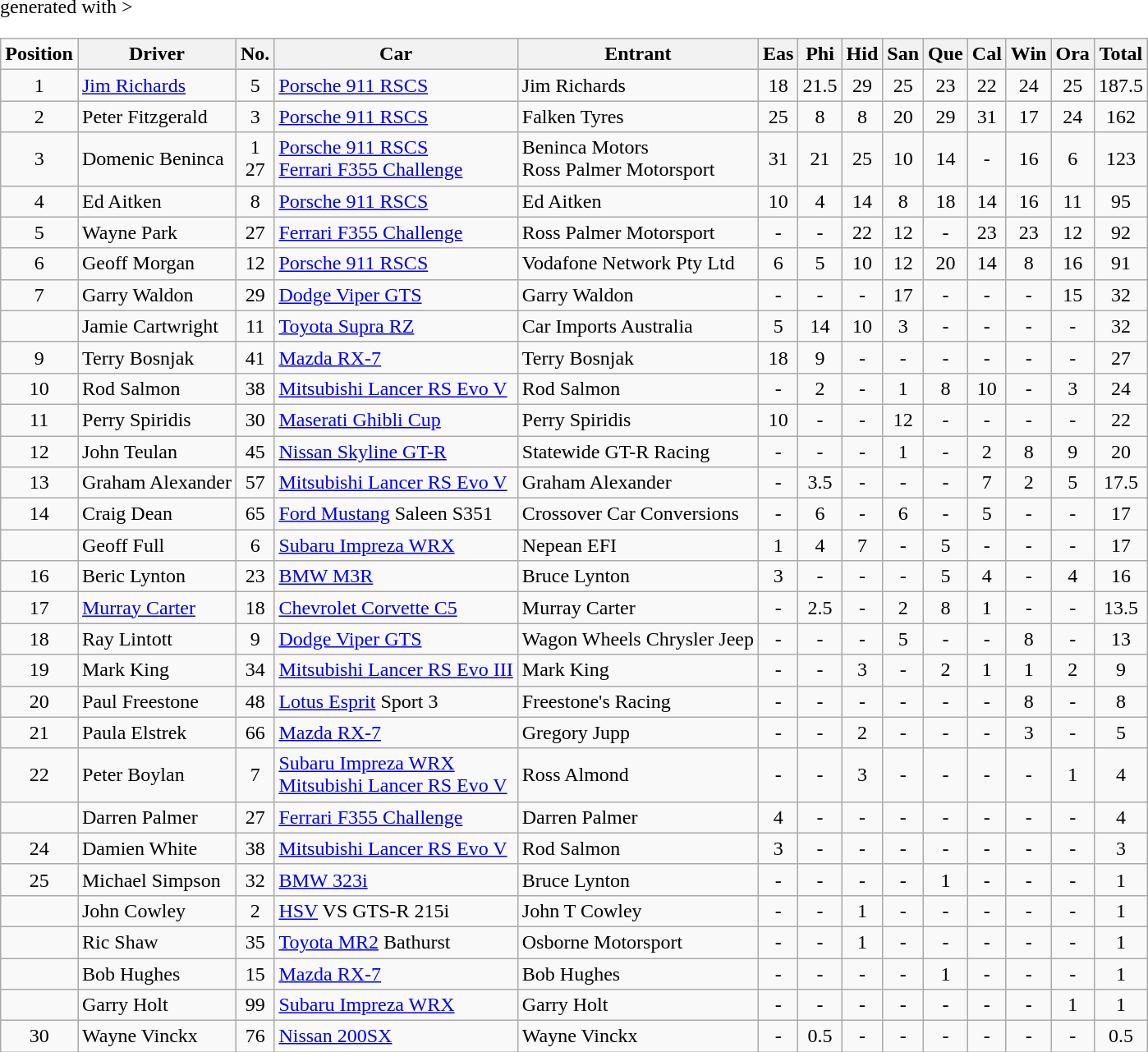<table class="wikitable" border="1" <hiddentext>generated with >
<tr style="font-weight:bold">
<td width="43.5" align="center">Position</td>
<th>Driver</th>
<th>No.</th>
<th>Car</th>
<th>Entrant</th>
<th>Eas</th>
<th>Phi</th>
<th>Hid</th>
<th>San</th>
<th>Que</th>
<th>Cal</th>
<th>Win</th>
<th>Ora</th>
<th>Total</th>
</tr>
<tr>
<td align="center">1</td>
<td><a href='#'>Jim Richards</a></td>
<td align="center">5</td>
<td><a href='#'>Porsche 911 RSCS</a></td>
<td>Jim Richards</td>
<td align="center">18</td>
<td align="center">21.5</td>
<td align="center">29</td>
<td align="center">25</td>
<td align="center">23</td>
<td align="center">22</td>
<td align="center">24</td>
<td align="center">25</td>
<td align="center">187.5</td>
</tr>
<tr>
<td align="center">2</td>
<td>Peter Fitzgerald</td>
<td align="center">3</td>
<td><a href='#'>Porsche 911 RSCS</a></td>
<td>Falken Tyres</td>
<td align="center">25</td>
<td align="center">8</td>
<td align="center">8</td>
<td align="center">20</td>
<td align="center">29</td>
<td align="center">31</td>
<td align="center">17</td>
<td align="center">24</td>
<td align="center">162</td>
</tr>
<tr>
<td align="center">3</td>
<td>Domenic Beninca</td>
<td align="center">1 <br> 27</td>
<td><a href='#'>Porsche 911 RSCS</a> <br> <a href='#'>Ferrari F355 Challenge</a></td>
<td>Beninca Motors <br> Ross Palmer Motorsport</td>
<td align="center">31</td>
<td align="center">21</td>
<td align="center">25</td>
<td align="center">10</td>
<td align="center">14</td>
<td align="center">-</td>
<td align="center">16</td>
<td align="center">6</td>
<td align="center">123</td>
</tr>
<tr>
<td align="center">4</td>
<td>Ed Aitken</td>
<td align="center">8</td>
<td><a href='#'>Porsche 911 RSCS</a></td>
<td>Ed Aitken</td>
<td align="center">10</td>
<td align="center">4</td>
<td align="center">14</td>
<td align="center">8</td>
<td align="center">18</td>
<td align="center">14</td>
<td align="center">16</td>
<td align="center">11</td>
<td align="center">95</td>
</tr>
<tr>
<td align="center">5</td>
<td>Wayne Park</td>
<td align="center">27</td>
<td><a href='#'>Ferrari F355 Challenge</a></td>
<td>Ross Palmer Motorsport</td>
<td align="center">-</td>
<td align="center">-</td>
<td align="center">22</td>
<td align="center">12</td>
<td align="center">-</td>
<td align="center">23</td>
<td align="center">23</td>
<td align="center">12</td>
<td align="center">92</td>
</tr>
<tr>
<td align="center">6</td>
<td>Geoff Morgan</td>
<td align="center">12</td>
<td><a href='#'>Porsche 911 RSCS</a></td>
<td>Vodafone Network Pty Ltd</td>
<td align="center">6</td>
<td align="center">5</td>
<td align="center">10</td>
<td align="center">12</td>
<td align="center">20</td>
<td align="center">14</td>
<td align="center">8</td>
<td align="center">16</td>
<td align="center">91</td>
</tr>
<tr>
<td align="center">7</td>
<td>Garry Waldon</td>
<td align="center">29</td>
<td><a href='#'>Dodge Viper GTS</a></td>
<td>Garry Waldon</td>
<td align="center">-</td>
<td align="center">-</td>
<td align="center">-</td>
<td align="center">17</td>
<td align="center">-</td>
<td align="center">-</td>
<td align="center">-</td>
<td align="center">15</td>
<td align="center">32</td>
</tr>
<tr>
<td align="center"></td>
<td>Jamie Cartwright</td>
<td align="center">11</td>
<td><a href='#'>Toyota Supra RZ</a></td>
<td>Car Imports Australia</td>
<td align="center">5</td>
<td align="center">14</td>
<td align="center">10</td>
<td align="center">3</td>
<td align="center">-</td>
<td align="center">-</td>
<td align="center">-</td>
<td align="center">-</td>
<td align="center">32</td>
</tr>
<tr>
<td align="center">9</td>
<td>Terry Bosnjak</td>
<td align="center">41</td>
<td><a href='#'>Mazda RX-7</a></td>
<td>Terry Bosnjak</td>
<td align="center">18</td>
<td align="center">9</td>
<td align="center">-</td>
<td align="center">-</td>
<td align="center">-</td>
<td align="center">-</td>
<td align="center">-</td>
<td align="center">-</td>
<td align="center">27</td>
</tr>
<tr>
<td align="center">10</td>
<td>Rod Salmon</td>
<td align="center">38</td>
<td><a href='#'>Mitsubishi Lancer RS Evo V</a></td>
<td>Rod Salmon</td>
<td align="center">-</td>
<td align="center">2</td>
<td align="center">-</td>
<td align="center">1</td>
<td align="center">8</td>
<td align="center">10</td>
<td align="center">-</td>
<td align="center">3</td>
<td align="center">24</td>
</tr>
<tr>
<td align="center">11</td>
<td>Perry Spiridis</td>
<td align="center">30</td>
<td><a href='#'>Maserati Ghibli Cup</a></td>
<td>Perry Spiridis</td>
<td align="center">10</td>
<td align="center">-</td>
<td align="center">-</td>
<td align="center">12</td>
<td align="center">-</td>
<td align="center">-</td>
<td align="center">-</td>
<td align="center">-</td>
<td align="center">22</td>
</tr>
<tr>
<td align="center">12</td>
<td>John Teulan</td>
<td align="center">45</td>
<td><a href='#'>Nissan Skyline GT-R</a></td>
<td>Statewide GT-R Racing</td>
<td align="center">-</td>
<td align="center">-</td>
<td align="center">-</td>
<td align="center">1</td>
<td align="center">-</td>
<td align="center">2</td>
<td align="center">8</td>
<td align="center">9</td>
<td align="center">20</td>
</tr>
<tr>
<td align="center">13</td>
<td>Graham Alexander</td>
<td align="center">57</td>
<td><a href='#'>Mitsubishi Lancer RS Evo V</a></td>
<td>Graham Alexander</td>
<td align="center">-</td>
<td align="center">3.5</td>
<td align="center">-</td>
<td align="center">-</td>
<td align="center">-</td>
<td align="center">7</td>
<td align="center">2</td>
<td align="center">5</td>
<td align="center">17.5</td>
</tr>
<tr>
<td align="center">14</td>
<td>Craig Dean</td>
<td align="center">65</td>
<td><a href='#'>Ford Mustang</a> Saleen S351</td>
<td>Crossover Car Conversions</td>
<td align="center">-</td>
<td align="center">6</td>
<td align="center">-</td>
<td align="center">6</td>
<td align="center">-</td>
<td align="center">5</td>
<td align="center">-</td>
<td align="center">-</td>
<td align="center">17</td>
</tr>
<tr>
<td align="center"></td>
<td>Geoff Full</td>
<td align="center">6</td>
<td><a href='#'>Subaru Impreza WRX</a></td>
<td>Nepean EFI</td>
<td align="center">1</td>
<td align="center">4</td>
<td align="center">7</td>
<td align="center">-</td>
<td align="center">5</td>
<td align="center">-</td>
<td align="center">-</td>
<td align="center">-</td>
<td align="center">17</td>
</tr>
<tr>
<td align="center">16</td>
<td>Beric Lynton</td>
<td align="center">23</td>
<td><a href='#'>BMW M3R</a></td>
<td>Bruce Lynton</td>
<td align="center">3</td>
<td align="center">-</td>
<td align="center">-</td>
<td align="center">-</td>
<td align="center">5</td>
<td align="center">4</td>
<td align="center">-</td>
<td align="center">4</td>
<td align="center">16</td>
</tr>
<tr>
<td align="center">17</td>
<td><a href='#'>Murray Carter</a></td>
<td align="center">18</td>
<td><a href='#'>Chevrolet Corvette C5</a></td>
<td>Murray Carter</td>
<td align="center">-</td>
<td align="center">2.5</td>
<td align="center">-</td>
<td align="center">2</td>
<td align="center">8</td>
<td align="center">1</td>
<td align="center">-</td>
<td align="center">-</td>
<td align="center">13.5</td>
</tr>
<tr>
<td align="center">18</td>
<td>Ray Lintott</td>
<td align="center">9</td>
<td><a href='#'>Dodge Viper GTS</a></td>
<td>Wagon Wheels Chrysler Jeep</td>
<td align="center">-</td>
<td align="center">-</td>
<td align="center">-</td>
<td align="center">5</td>
<td align="center">-</td>
<td align="center">-</td>
<td align="center">8</td>
<td align="center">-</td>
<td align="center">13</td>
</tr>
<tr>
<td align="center">19</td>
<td>Mark King</td>
<td align="center">34</td>
<td><a href='#'>Mitsubishi Lancer RS Evo III</a></td>
<td>Mark King</td>
<td align="center">-</td>
<td align="center">-</td>
<td align="center">3</td>
<td align="center">-</td>
<td align="center">2</td>
<td align="center">1</td>
<td align="center">1</td>
<td align="center">2</td>
<td align="center">9</td>
</tr>
<tr>
<td align="center">20</td>
<td>Paul Freestone</td>
<td align="center">48</td>
<td><a href='#'>Lotus Esprit</a> Sport 3</td>
<td>Freestone's Racing</td>
<td align="center">-</td>
<td align="center">-</td>
<td align="center">-</td>
<td align="center">-</td>
<td align="center">-</td>
<td align="center">-</td>
<td align="center">8</td>
<td align="center">-</td>
<td align="center">8</td>
</tr>
<tr>
<td align="center">21</td>
<td>Paula Elstrek</td>
<td align="center">66</td>
<td><a href='#'>Mazda RX-7</a></td>
<td>Gregory Jupp</td>
<td align="center">-</td>
<td align="center">-</td>
<td align="center">2</td>
<td align="center">-</td>
<td align="center">-</td>
<td align="center">-</td>
<td align="center">3</td>
<td align="center">-</td>
<td align="center">5</td>
</tr>
<tr>
<td align="center">22</td>
<td>Peter Boylan</td>
<td align="center">7</td>
<td><a href='#'>Subaru Impreza WRX</a> <br> <a href='#'>Mitsubishi Lancer RS Evo V</a></td>
<td>Ross Almond</td>
<td align="center">-</td>
<td align="center">-</td>
<td align="center">3</td>
<td align="center">-</td>
<td align="center">-</td>
<td align="center">-</td>
<td align="center">-</td>
<td align="center">1</td>
<td align="center">4</td>
</tr>
<tr>
<td align="center"></td>
<td>Darren Palmer</td>
<td align="center">27</td>
<td><a href='#'>Ferrari F355 Challenge</a></td>
<td>Darren Palmer</td>
<td align="center">4</td>
<td align="center">-</td>
<td align="center">-</td>
<td align="center">-</td>
<td align="center">-</td>
<td align="center">-</td>
<td align="center">-</td>
<td align="center">-</td>
<td align="center">4</td>
</tr>
<tr>
<td align="center">24</td>
<td>Damien White</td>
<td align="center">38</td>
<td><a href='#'>Mitsubishi Lancer RS Evo V</a></td>
<td>Rod Salmon</td>
<td align="center">3</td>
<td align="center">-</td>
<td align="center">-</td>
<td align="center">-</td>
<td align="center">-</td>
<td align="center">-</td>
<td align="center">-</td>
<td align="center">-</td>
<td align="center">3</td>
</tr>
<tr>
<td align="center">25</td>
<td>Michael Simpson</td>
<td align="center">32</td>
<td><a href='#'>BMW 323i</a></td>
<td>Bruce Lynton</td>
<td align="center">-</td>
<td align="center">-</td>
<td align="center">-</td>
<td align="center">-</td>
<td align="center">1</td>
<td align="center">-</td>
<td align="center">-</td>
<td align="center">-</td>
<td align="center">1</td>
</tr>
<tr>
<td align="center"></td>
<td>John Cowley</td>
<td align="center">2</td>
<td><a href='#'>HSV</a> VS GTS-R 215i</td>
<td>John T Cowley</td>
<td align="center">-</td>
<td align="center">-</td>
<td align="center">1</td>
<td align="center">-</td>
<td align="center">-</td>
<td align="center">-</td>
<td align="center">-</td>
<td align="center">-</td>
<td align="center">1</td>
</tr>
<tr>
<td align="center"></td>
<td>Ric Shaw</td>
<td align="center">35</td>
<td><a href='#'>Toyota MR2</a> Bathurst</td>
<td>Osborne Motorsport</td>
<td align="center">-</td>
<td align="center">-</td>
<td align="center">1</td>
<td align="center">-</td>
<td align="center">-</td>
<td align="center">-</td>
<td align="center">-</td>
<td align="center">-</td>
<td align="center">1</td>
</tr>
<tr>
<td align="center"></td>
<td>Bob Hughes</td>
<td align="center">15</td>
<td><a href='#'>Mazda RX-7</a></td>
<td>Bob Hughes</td>
<td align="center">-</td>
<td align="center">-</td>
<td align="center">-</td>
<td align="center">-</td>
<td align="center">1</td>
<td align="center">-</td>
<td align="center">-</td>
<td align="center">-</td>
<td align="center">1</td>
</tr>
<tr>
<td align="center"></td>
<td>Garry Holt</td>
<td align="center">99</td>
<td><a href='#'>Subaru Impreza WRX</a></td>
<td>Garry Holt</td>
<td align="center">-</td>
<td align="center">-</td>
<td align="center">-</td>
<td align="center">-</td>
<td align="center">-</td>
<td align="center">-</td>
<td align="center">-</td>
<td align="center">1</td>
<td align="center">1</td>
</tr>
<tr>
<td align="center">30</td>
<td>Wayne Vinckx</td>
<td align="center">76</td>
<td><a href='#'>Nissan 200SX</a></td>
<td>Wayne Vinckx</td>
<td align="center">-</td>
<td align="center">0.5</td>
<td align="center">-</td>
<td align="center">-</td>
<td align="center">-</td>
<td align="center">-</td>
<td align="center">-</td>
<td align="center">-</td>
<td align="center">0.5</td>
</tr>
</table>
